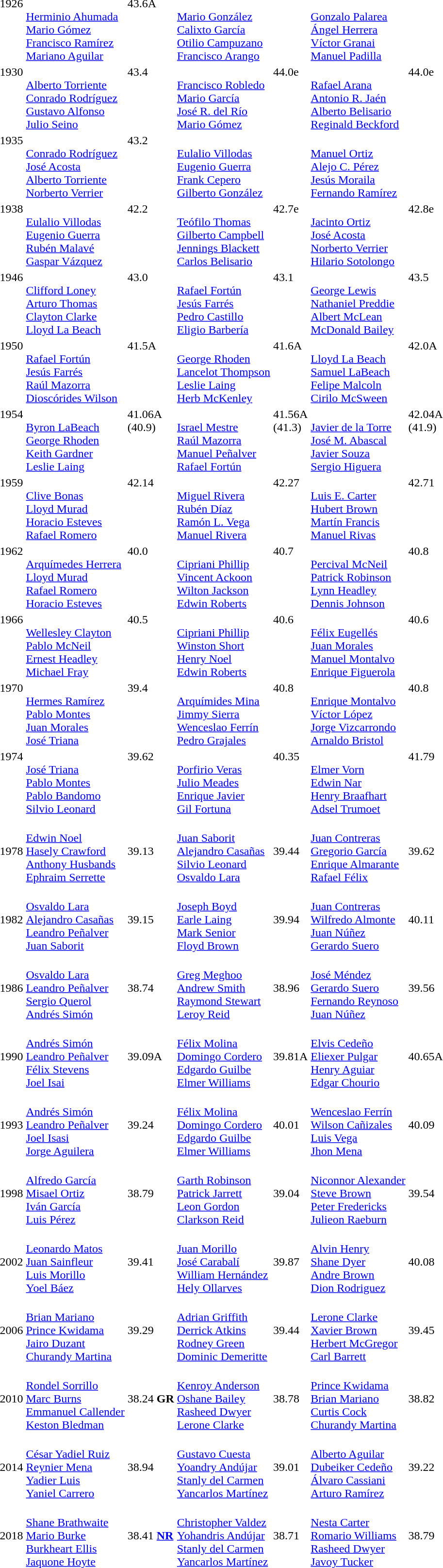<table>
<tr style="vertical-align:top;">
<td>1926</td>
<td><br> <a href='#'>Herminio Ahumada</a><br> <a href='#'>Mario Gómez</a><br> <a href='#'>Francisco Ramírez</a><br> <a href='#'>Mariano Aguilar</a></td>
<td>43.6A</td>
<td><br> <a href='#'>Mario González</a><br> <a href='#'>Calixto García</a><br> <a href='#'>Otilio Campuzano</a><br> <a href='#'>Francisco Arango</a></td>
<td></td>
<td><br> <a href='#'>Gonzalo Palarea</a><br> <a href='#'>Ángel Herrera</a><br> <a href='#'>Víctor Granai</a><br> <a href='#'>Manuel Padilla</a></td>
<td></td>
</tr>
<tr style="vertical-align:top;">
<td>1930</td>
<td><br> <a href='#'>Alberto Torriente</a><br> <a href='#'>Conrado Rodríguez</a><br> <a href='#'>Gustavo Alfonso</a><br> <a href='#'>Julio Seino</a></td>
<td>43.4</td>
<td><br> <a href='#'>Francisco Robledo</a><br> <a href='#'>Mario García</a><br> <a href='#'>José R. del Río</a><br> <a href='#'>Mario Gómez</a></td>
<td>44.0e</td>
<td><br> <a href='#'>Rafael Arana</a><br> <a href='#'>Antonio R. Jaén</a><br> <a href='#'>Alberto Belisario</a><br> <a href='#'>Reginald Beckford</a></td>
<td>44.0e</td>
</tr>
<tr style="vertical-align:top;">
<td>1935</td>
<td><br> <a href='#'>Conrado Rodríguez</a><br> <a href='#'>José Acosta</a><br> <a href='#'>Alberto Torriente</a><br> <a href='#'>Norberto Verrier</a></td>
<td>43.2</td>
<td><br> <a href='#'>Eulalio Villodas</a><br> <a href='#'>Eugenio Guerra</a><br> <a href='#'>Frank Cepero</a><br> <a href='#'>Gilberto González</a></td>
<td></td>
<td><br> <a href='#'>Manuel Ortiz</a><br> <a href='#'>Alejo C. Pérez</a><br> <a href='#'>Jesús Moraila</a><br> <a href='#'>Fernando Ramírez</a></td>
<td></td>
</tr>
<tr style="vertical-align:top;">
<td>1938</td>
<td><br> <a href='#'>Eulalio Villodas</a><br> <a href='#'>Eugenio Guerra</a><br> <a href='#'>Rubén Malavé</a><br> <a href='#'>Gaspar Vázquez</a></td>
<td>42.2</td>
<td><br> <a href='#'>Teófilo Thomas</a><br> <a href='#'>Gilberto Campbell</a><br> <a href='#'>Jennings Blackett</a><br> <a href='#'>Carlos Belisario</a></td>
<td>42.7e</td>
<td><br> <a href='#'>Jacinto Ortiz</a><br> <a href='#'>José Acosta</a><br> <a href='#'>Norberto Verrier</a><br> <a href='#'>Hilario Sotolongo</a></td>
<td>42.8e</td>
</tr>
<tr style="vertical-align:top;">
<td>1946</td>
<td><br> <a href='#'>Clifford Loney</a><br> <a href='#'>Arturo Thomas</a><br> <a href='#'>Clayton Clarke</a><br> <a href='#'>Lloyd La Beach</a></td>
<td>43.0</td>
<td><br> <a href='#'>Rafael Fortún</a><br> <a href='#'>Jesús Farrés</a><br> <a href='#'>Pedro Castillo</a><br> <a href='#'>Eligio Barbería</a></td>
<td>43.1</td>
<td><br> <a href='#'>George Lewis</a><br> <a href='#'>Nathaniel Preddie</a><br> <a href='#'>Albert McLean</a><br> <a href='#'>McDonald Bailey</a></td>
<td>43.5</td>
</tr>
<tr style="vertical-align:top;">
<td>1950</td>
<td><br> <a href='#'>Rafael Fortún</a><br> <a href='#'>Jesús Farrés</a><br> <a href='#'>Raúl Mazorra</a><br> <a href='#'>Dioscórides Wilson</a></td>
<td>41.5A</td>
<td><br> <a href='#'>George Rhoden</a><br> <a href='#'>Lancelot Thompson</a><br> <a href='#'>Leslie Laing</a><br> <a href='#'>Herb McKenley</a></td>
<td>41.6A</td>
<td><br> <a href='#'>Lloyd La Beach</a><br> <a href='#'>Samuel LaBeach</a><br> <a href='#'>Felipe Malcoln</a><br> <a href='#'>Cirilo McSween</a></td>
<td>42.0A</td>
</tr>
<tr style="vertical-align:top;">
<td>1954</td>
<td><br> <a href='#'>Byron LaBeach</a><br> <a href='#'>George Rhoden</a><br> <a href='#'>Keith Gardner</a><br> <a href='#'>Leslie Laing</a></td>
<td>41.06A<br>(40.9)</td>
<td><br> <a href='#'>Israel Mestre</a><br> <a href='#'>Raúl Mazorra</a><br> <a href='#'>Manuel Peñalver</a><br> <a href='#'>Rafael Fortún</a></td>
<td>41.56A<br>(41.3)</td>
<td><br> <a href='#'>Javier de la Torre</a><br> <a href='#'>José M. Abascal</a><br> <a href='#'>Javier Souza</a><br> <a href='#'>Sergio Higuera</a></td>
<td>42.04A<br>(41.9)</td>
</tr>
<tr style="vertical-align:top;">
<td>1959</td>
<td><br> <a href='#'>Clive Bonas</a><br> <a href='#'>Lloyd Murad</a><br> <a href='#'>Horacio Esteves</a><br> <a href='#'>Rafael Romero</a></td>
<td>42.14</td>
<td><br> <a href='#'>Miguel Rivera</a><br> <a href='#'>Rubén Díaz</a><br> <a href='#'>Ramón L. Vega</a><br> <a href='#'>Manuel Rivera</a></td>
<td>42.27</td>
<td><br> <a href='#'>Luis E. Carter</a><br> <a href='#'>Hubert Brown</a><br> <a href='#'>Martín Francis</a><br> <a href='#'>Manuel Rivas</a></td>
<td>42.71</td>
</tr>
<tr style="vertical-align:top;">
<td>1962</td>
<td><br> <a href='#'>Arquímedes Herrera</a><br> <a href='#'>Lloyd Murad</a><br> <a href='#'>Rafael Romero</a><br> <a href='#'>Horacio Esteves</a></td>
<td>40.0</td>
<td><br> <a href='#'>Cipriani Phillip</a><br> <a href='#'>Vincent Ackoon</a><br> <a href='#'>Wilton Jackson</a><br> <a href='#'>Edwin Roberts</a></td>
<td>40.7</td>
<td><br> <a href='#'>Percival McNeil</a><br> <a href='#'>Patrick Robinson</a><br> <a href='#'>Lynn Headley</a><br> <a href='#'>Dennis Johnson</a></td>
<td>40.8</td>
</tr>
<tr style="vertical-align:top;">
<td>1966</td>
<td><br> <a href='#'>Wellesley Clayton</a><br> <a href='#'>Pablo McNeil</a><br> <a href='#'>Ernest Headley</a><br> <a href='#'>Michael Fray</a></td>
<td>40.5</td>
<td><br> <a href='#'>Cipriani Phillip</a><br> <a href='#'>Winston Short</a><br> <a href='#'>Henry Noel</a><br> <a href='#'>Edwin Roberts</a></td>
<td>40.6</td>
<td><br> <a href='#'>Félix Eugellés</a><br> <a href='#'>Juan Morales</a><br> <a href='#'>Manuel Montalvo</a><br> <a href='#'>Enrique Figuerola</a></td>
<td>40.6</td>
</tr>
<tr style="vertical-align:top;">
<td>1970</td>
<td><br> <a href='#'>Hermes Ramírez</a><br> <a href='#'>Pablo Montes</a><br> <a href='#'>Juan Morales</a><br> <a href='#'>José Triana</a></td>
<td>39.4</td>
<td><br> <a href='#'>Arquímides Mina</a><br> <a href='#'>Jimmy Sierra</a><br> <a href='#'>Wenceslao Ferrín</a><br> <a href='#'>Pedro Grajales</a></td>
<td>40.8</td>
<td><br> <a href='#'>Enrique Montalvo</a><br> <a href='#'>Víctor López</a><br> <a href='#'>Jorge Vizcarrondo</a><br> <a href='#'>Arnaldo Bristol</a></td>
<td>40.8</td>
</tr>
<tr style="vertical-align:top;">
<td>1974</td>
<td><br> <a href='#'>José Triana</a><br> <a href='#'>Pablo Montes</a><br> <a href='#'>Pablo Bandomo</a><br><a href='#'>Silvio Leonard</a></td>
<td>39.62</td>
<td><br><a href='#'>Porfirio Veras</a><br><a href='#'>Julio Meades</a><br><a href='#'>Enrique Javier</a><br><a href='#'>Gil Fortuna</a></td>
<td>40.35</td>
<td><br><a href='#'>Elmer Vorn</a><br><a href='#'>Edwin Nar</a><br><a href='#'>Henry Braafhart</a><br><a href='#'>Adsel Trumoet</a></td>
<td>41.79</td>
</tr>
<tr>
<td>1978</td>
<td><br><a href='#'>Edwin Noel</a><br><a href='#'>Hasely Crawford</a><br><a href='#'>Anthony Husbands</a><br><a href='#'>Ephraim Serrette</a></td>
<td>39.13</td>
<td><br><a href='#'>Juan Saborit</a><br><a href='#'>Alejandro Casañas</a><br><a href='#'>Silvio Leonard</a><br><a href='#'>Osvaldo Lara</a></td>
<td>39.44</td>
<td><br><a href='#'>Juan Contreras</a><br><a href='#'>Gregorio García</a><br><a href='#'>Enrique Almarante</a><br><a href='#'>Rafael Félix</a></td>
<td>39.62</td>
</tr>
<tr>
<td>1982</td>
<td><br><a href='#'>Osvaldo Lara</a><br><a href='#'>Alejandro Casañas</a><br><a href='#'>Leandro Peñalver</a><br><a href='#'>Juan Saborit</a></td>
<td>39.15</td>
<td><br><a href='#'>Joseph Boyd</a><br><a href='#'>Earle Laing</a><br><a href='#'>Mark Senior</a><br><a href='#'>Floyd Brown</a></td>
<td>39.94</td>
<td><br><a href='#'>Juan Contreras</a><br><a href='#'>Wilfredo Almonte</a><br><a href='#'>Juan Núñez</a><br><a href='#'>Gerardo Suero</a></td>
<td>40.11</td>
</tr>
<tr>
<td>1986</td>
<td><br><a href='#'>Osvaldo Lara</a><br><a href='#'>Leandro Peñalver</a><br><a href='#'>Sergio Querol</a><br><a href='#'>Andrés Simón</a></td>
<td>38.74</td>
<td><br><a href='#'>Greg Meghoo</a><br><a href='#'>Andrew Smith</a><br><a href='#'>Raymond Stewart</a><br><a href='#'>Leroy Reid</a></td>
<td>38.96</td>
<td><br><a href='#'>José Méndez</a><br><a href='#'>Gerardo Suero</a><br><a href='#'>Fernando Reynoso</a><br><a href='#'>Juan Núñez</a></td>
<td>39.56</td>
</tr>
<tr>
<td>1990</td>
<td><br><a href='#'>Andrés Simón</a><br><a href='#'>Leandro Peñalver</a><br><a href='#'>Félix Stevens</a><br><a href='#'>Joel Isai</a></td>
<td>39.09A</td>
<td><br><a href='#'>Félix Molina</a><br><a href='#'>Domingo Cordero</a><br><a href='#'>Edgardo Guilbe</a><br><a href='#'>Elmer Williams</a></td>
<td>39.81A</td>
<td><br><a href='#'>Elvis Cedeño</a><br><a href='#'>Eliexer Pulgar</a><br><a href='#'>Henry Aguiar</a><br><a href='#'>Edgar Chourio</a></td>
<td>40.65A</td>
</tr>
<tr>
<td>1993</td>
<td><br><a href='#'>Andrés Simón</a><br><a href='#'>Leandro Peñalver</a><br><a href='#'>Joel Isasi</a><br><a href='#'>Jorge Aguilera</a></td>
<td>39.24</td>
<td><br><a href='#'>Félix Molina</a><br><a href='#'>Domingo Cordero</a><br><a href='#'>Edgardo Guilbe</a><br><a href='#'>Elmer Williams</a></td>
<td>40.01</td>
<td><br><a href='#'>Wenceslao Ferrín</a><br><a href='#'>Wilson Cañizales</a><br><a href='#'>Luis Vega</a><br><a href='#'>Jhon Mena</a></td>
<td>40.09</td>
</tr>
<tr>
<td>1998</td>
<td><br><a href='#'>Alfredo García</a><br><a href='#'>Misael Ortiz</a><br><a href='#'>Iván García</a><br><a href='#'>Luis Pérez</a></td>
<td>38.79</td>
<td><br><a href='#'>Garth Robinson</a><br><a href='#'>Patrick Jarrett</a><br><a href='#'>Leon Gordon</a><br><a href='#'>Clarkson Reid</a></td>
<td>39.04</td>
<td><br><a href='#'>Niconnor Alexander</a><br><a href='#'>Steve Brown</a><br><a href='#'>Peter Fredericks</a><br><a href='#'>Julieon Raeburn</a></td>
<td>39.54</td>
</tr>
<tr>
<td>2002</td>
<td><br><a href='#'>Leonardo Matos</a><br><a href='#'>Juan Sainfleur</a><br><a href='#'>Luis Morillo</a><br><a href='#'>Yoel Báez</a></td>
<td>39.41</td>
<td><br><a href='#'>Juan Morillo</a><br><a href='#'>José Carabalí</a><br><a href='#'>William Hernández</a><br><a href='#'>Hely Ollarves</a></td>
<td>39.87</td>
<td><br><a href='#'>Alvin Henry</a><br><a href='#'>Shane Dyer</a><br><a href='#'>Andre Brown</a><br><a href='#'>Dion Rodriguez</a></td>
<td>40.08</td>
</tr>
<tr>
<td>2006</td>
<td><br><a href='#'>Brian Mariano</a><br><a href='#'>Prince Kwidama</a><br><a href='#'>Jairo Duzant</a><br><a href='#'>Churandy Martina</a></td>
<td>39.29</td>
<td><br><a href='#'>Adrian Griffith</a><br><a href='#'>Derrick Atkins</a><br><a href='#'>Rodney Green</a><br><a href='#'>Dominic Demeritte</a></td>
<td>39.44</td>
<td><br><a href='#'>Lerone Clarke</a><br><a href='#'>Xavier Brown</a><br><a href='#'>Herbert McGregor</a><br><a href='#'>Carl Barrett</a></td>
<td>39.45</td>
</tr>
<tr>
<td>2010</td>
<td><br><a href='#'>Rondel Sorrillo</a><br><a href='#'>Marc Burns</a><br><a href='#'>Emmanuel Callender</a><br><a href='#'>Keston Bledman</a></td>
<td>38.24 <strong>GR</strong></td>
<td><br><a href='#'>Kenroy Anderson</a><br><a href='#'>Oshane Bailey</a><br><a href='#'>Rasheed Dwyer</a><br><a href='#'>Lerone Clarke</a></td>
<td>38.78</td>
<td><br><a href='#'>Prince Kwidama</a><br><a href='#'>Brian Mariano</a><br><a href='#'>Curtis Cock</a><br><a href='#'>Churandy Martina</a></td>
<td>38.82</td>
</tr>
<tr>
<td>2014</td>
<td><br><a href='#'>César Yadiel Ruiz</a><br><a href='#'>Reynier Mena</a><br><a href='#'>Yadier Luis</a><br><a href='#'>Yaniel Carrero</a></td>
<td>38.94</td>
<td><br><a href='#'>Gustavo Cuesta</a><br><a href='#'>Yoandry Andújar</a><br><a href='#'>Stanly del Carmen</a><br><a href='#'>Yancarlos Martínez</a></td>
<td>39.01</td>
<td><br><a href='#'>Alberto Aguilar</a><br><a href='#'>Dubeiker Cedeño</a><br><a href='#'>Álvaro Cassiani</a><br><a href='#'>Arturo Ramírez</a></td>
<td>39.22</td>
</tr>
<tr>
<td>2018</td>
<td><br><a href='#'>Shane Brathwaite</a><br><a href='#'>Mario Burke</a><br><a href='#'>Burkheart Ellis</a> <br><a href='#'>Jaquone Hoyte</a></td>
<td>38.41 <strong><a href='#'>NR</a></strong></td>
<td><br><a href='#'>Christopher Valdez</a><br><a href='#'>Yohandris Andújar</a><br><a href='#'>Stanly del Carmen</a><br><a href='#'>Yancarlos Martínez</a></td>
<td>38.71 </td>
<td><br><a href='#'>Nesta Carter</a><br><a href='#'>Romario Williams</a><br><a href='#'>Rasheed Dwyer</a><br><a href='#'>Javoy Tucker</a></td>
<td>38.79</td>
</tr>
</table>
